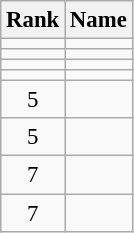<table class="wikitable" style="font-size:95%; text-align:center;">
<tr>
<th>Rank</th>
<th>Name</th>
</tr>
<tr>
<td></td>
<td align=left></td>
</tr>
<tr>
<td></td>
<td align=left></td>
</tr>
<tr>
<td></td>
<td align=left></td>
</tr>
<tr>
<td></td>
<td align=left></td>
</tr>
<tr>
<td>5</td>
<td align=left></td>
</tr>
<tr>
<td>5</td>
<td align=left></td>
</tr>
<tr>
<td>7</td>
<td align=left></td>
</tr>
<tr>
<td>7</td>
<td align=left></td>
</tr>
</table>
